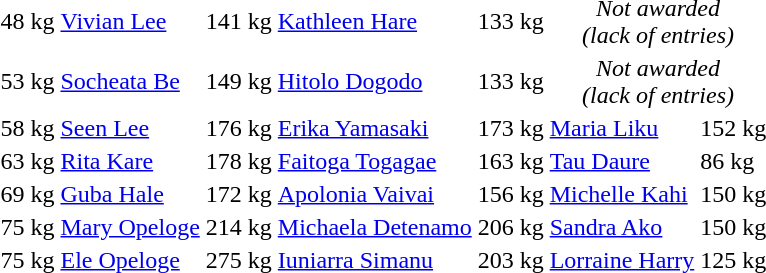<table>
<tr>
<td>48 kg</td>
<td><a href='#'>Vivian Lee</a><br></td>
<td>141 kg</td>
<td><a href='#'>Kathleen Hare</a><br></td>
<td>133 kg</td>
<td align=center colspan=2><em>Not awarded<br>(lack of entries)</em></td>
</tr>
<tr>
<td>53 kg</td>
<td><a href='#'>Socheata Be</a><br></td>
<td>149 kg</td>
<td><a href='#'>Hitolo Dogodo</a><br></td>
<td>133 kg</td>
<td align=center colspan=2><em>Not awarded<br>(lack of entries)</em></td>
</tr>
<tr>
<td>58 kg</td>
<td><a href='#'>Seen Lee</a><br></td>
<td>176 kg</td>
<td><a href='#'>Erika Yamasaki</a><br></td>
<td>173 kg</td>
<td><a href='#'>Maria Liku</a><br></td>
<td>152 kg</td>
</tr>
<tr>
<td>63 kg</td>
<td><a href='#'>Rita Kare</a><br></td>
<td>178 kg</td>
<td><a href='#'>Faitoga Togagae</a><br></td>
<td>163 kg</td>
<td><a href='#'>Tau Daure</a><br></td>
<td>86 kg</td>
</tr>
<tr>
<td>69 kg</td>
<td><a href='#'>Guba Hale</a><br></td>
<td>172 kg</td>
<td><a href='#'>Apolonia Vaivai</a><br></td>
<td>156 kg</td>
<td><a href='#'>Michelle Kahi</a><br></td>
<td>150 kg</td>
</tr>
<tr>
<td>75 kg</td>
<td><a href='#'>Mary Opeloge</a><br></td>
<td>214 kg</td>
<td><a href='#'>Michaela Detenamo</a><br></td>
<td>206 kg</td>
<td><a href='#'>Sandra Ako</a><br></td>
<td>150 kg</td>
</tr>
<tr>
<td>75 kg</td>
<td><a href='#'>Ele Opeloge</a><br></td>
<td>275 kg</td>
<td><a href='#'>Iuniarra Simanu</a><br></td>
<td>203 kg</td>
<td><a href='#'>Lorraine Harry</a><br></td>
<td>125 kg</td>
</tr>
</table>
